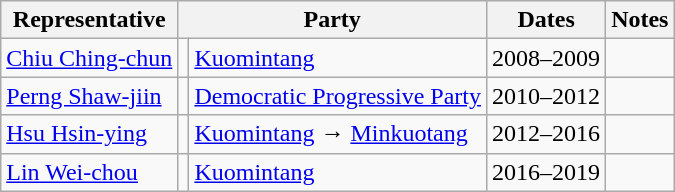<table class=wikitable>
<tr valign=bottom>
<th>Representative</th>
<th colspan="2">Party</th>
<th>Dates</th>
<th>Notes</th>
</tr>
<tr>
<td><a href='#'>Chiu Ching-chun</a></td>
<td bgcolor=></td>
<td><a href='#'>Kuomintang</a></td>
<td>2008–2009</td>
<td></td>
</tr>
<tr>
<td><a href='#'>Perng Shaw-jiin</a></td>
<td bgcolor=></td>
<td><a href='#'>Democratic Progressive Party</a></td>
<td>2010–2012</td>
<td></td>
</tr>
<tr>
<td><a href='#'>Hsu Hsin-ying</a></td>
<td bgcolor=></td>
<td><a href='#'>Kuomintang</a> → <a href='#'>Minkuotang</a></td>
<td>2012–2016</td>
<td></td>
</tr>
<tr>
<td><a href='#'>Lin Wei-chou</a></td>
<td bgcolor=></td>
<td><a href='#'>Kuomintang</a></td>
<td>2016–2019</td>
<td></td>
</tr>
</table>
